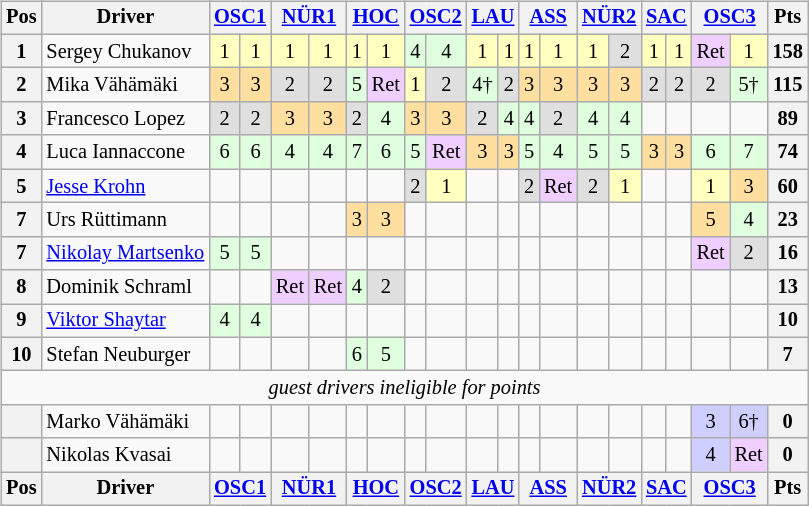<table>
<tr>
<td valign=top><br><table class="wikitable" style="font-size: 85%; text-align:center">
<tr valign="top">
<th valign="middle">Pos</th>
<th valign="middle">Driver</th>
<th colspan=2><a href='#'>OSC1</a></th>
<th colspan=2><a href='#'>NÜR1</a></th>
<th colspan=2><a href='#'>HOC</a></th>
<th colspan=2><a href='#'>OSC2</a></th>
<th colspan=2><a href='#'>LAU</a></th>
<th colspan=2><a href='#'>ASS</a></th>
<th colspan=2><a href='#'>NÜR2</a></th>
<th colspan=2><a href='#'>SAC</a></th>
<th colspan=2><a href='#'>OSC3</a></th>
<th valign="middle">Pts</th>
</tr>
<tr>
<th>1</th>
<td align=left> Sergey Chukanov</td>
<td style="background:#FFFFBF;">1</td>
<td style="background:#FFFFBF;">1</td>
<td style="background:#FFFFBF;">1</td>
<td style="background:#FFFFBF;">1</td>
<td style="background:#FFFFBF;">1</td>
<td style="background:#FFFFBF;">1</td>
<td style="background:#DFFFDF;">4</td>
<td style="background:#DFFFDF;">4</td>
<td style="background:#FFFFBF;">1</td>
<td style="background:#FFFFBF;">1</td>
<td style="background:#FFFFBF;">1</td>
<td style="background:#FFFFBF;">1</td>
<td style="background:#FFFFBF;">1</td>
<td style="background:#DFDFDF;">2</td>
<td style="background:#FFFFBF;">1</td>
<td style="background:#FFFFBF;">1</td>
<td style="background:#EFCFFF;">Ret</td>
<td style="background:#FFFFBF;">1</td>
<th>158</th>
</tr>
<tr>
<th>2</th>
<td align=left> Mika Vähämäki</td>
<td style="background:#FFDF9F;">3</td>
<td style="background:#FFDF9F;">3</td>
<td style="background:#DFDFDF;">2</td>
<td style="background:#DFDFDF;">2</td>
<td style="background:#DFFFDF;">5</td>
<td style="background:#EFCFFF;">Ret</td>
<td style="background:#FFFFBF;">1</td>
<td style="background:#DFDFDF;">2</td>
<td style="background:#DFFFDF;">4†</td>
<td style="background:#DFDFDF;">2</td>
<td style="background:#FFDF9F;">3</td>
<td style="background:#FFDF9F;">3</td>
<td style="background:#FFDF9F;">3</td>
<td style="background:#FFDF9F;">3</td>
<td style="background:#DFDFDF;">2</td>
<td style="background:#DFDFDF;">2</td>
<td style="background:#DFDFDF;">2</td>
<td style="background:#DFFFDF;">5†</td>
<th>115</th>
</tr>
<tr>
<th>3</th>
<td align=left> Francesco Lopez</td>
<td style="background:#DFDFDF;">2</td>
<td style="background:#DFDFDF;">2</td>
<td style="background:#FFDF9F;">3</td>
<td style="background:#FFDF9F;">3</td>
<td style="background:#DFDFDF;">2</td>
<td style="background:#DFFFDF;">4</td>
<td style="background:#FFDF9F;">3</td>
<td style="background:#FFDF9F;">3</td>
<td style="background:#DFDFDF;">2</td>
<td style="background:#DFFFDF;">4</td>
<td style="background:#DFFFDF;">4</td>
<td style="background:#DFDFDF;">2</td>
<td style="background:#DFFFDF;">4</td>
<td style="background:#DFFFDF;">4</td>
<td></td>
<td></td>
<td></td>
<td></td>
<th>89</th>
</tr>
<tr>
<th>4</th>
<td align=left> Luca Iannaccone</td>
<td style="background:#DFFFDF;">6</td>
<td style="background:#DFFFDF;">6</td>
<td style="background:#DFFFDF;">4</td>
<td style="background:#DFFFDF;">4</td>
<td style="background:#DFFFDF;">7</td>
<td style="background:#DFFFDF;">6</td>
<td style="background:#DFFFDF;">5</td>
<td style="background:#EFCFFF;">Ret</td>
<td style="background:#FFDF9F;">3</td>
<td style="background:#FFDF9F;">3</td>
<td style="background:#DFFFDF;">5</td>
<td style="background:#DFFFDF;">4</td>
<td style="background:#DFFFDF;">5</td>
<td style="background:#DFFFDF;">5</td>
<td style="background:#FFDF9F;">3</td>
<td style="background:#FFDF9F;">3</td>
<td style="background:#DFFFDF;">6</td>
<td style="background:#DFFFDF;">7</td>
<th>74</th>
</tr>
<tr>
<th>5</th>
<td align=left> <a href='#'>Jesse Krohn</a></td>
<td></td>
<td></td>
<td></td>
<td></td>
<td></td>
<td></td>
<td style="background:#DFDFDF;">2</td>
<td style="background:#FFFFBF;">1</td>
<td></td>
<td></td>
<td style="background:#DFDFDF;">2</td>
<td style="background:#EFCFFF;">Ret</td>
<td style="background:#DFDFDF;">2</td>
<td style="background:#FFFFBF;">1</td>
<td></td>
<td></td>
<td style="background:#FFFFBF;">1</td>
<td style="background:#FFDF9F;">3</td>
<th>60</th>
</tr>
<tr>
<th>7</th>
<td align=left> Urs Rüttimann</td>
<td></td>
<td></td>
<td></td>
<td></td>
<td style="background:#FFDF9F;">3</td>
<td style="background:#FFDF9F;">3</td>
<td></td>
<td></td>
<td></td>
<td></td>
<td></td>
<td></td>
<td></td>
<td></td>
<td></td>
<td></td>
<td style="background:#FFDF9F;">5</td>
<td style="background:#DFFFDF;">4</td>
<th>23</th>
</tr>
<tr>
<th>7</th>
<td align=left> <a href='#'>Nikolay Martsenko</a></td>
<td style="background:#DFFFDF;">5</td>
<td style="background:#DFFFDF;">5</td>
<td></td>
<td></td>
<td></td>
<td></td>
<td></td>
<td></td>
<td></td>
<td></td>
<td></td>
<td></td>
<td></td>
<td></td>
<td></td>
<td></td>
<td style="background:#EFCFFF;">Ret</td>
<td style="background:#DFDFDF;">2</td>
<th>16</th>
</tr>
<tr>
<th>8</th>
<td align=left> Dominik Schraml</td>
<td></td>
<td></td>
<td style="background:#EFCFFF;">Ret</td>
<td style="background:#EFCFFF;">Ret</td>
<td style="background:#DFFFDF;">4</td>
<td style="background:#DFDFDF;">2</td>
<td></td>
<td></td>
<td></td>
<td></td>
<td></td>
<td></td>
<td></td>
<td></td>
<td></td>
<td></td>
<td></td>
<td></td>
<th>13</th>
</tr>
<tr>
<th>9</th>
<td align=left> <a href='#'>Viktor Shaytar</a></td>
<td style="background:#DFFFDF;">4</td>
<td style="background:#DFFFDF;">4</td>
<td></td>
<td></td>
<td></td>
<td></td>
<td></td>
<td></td>
<td></td>
<td></td>
<td></td>
<td></td>
<td></td>
<td></td>
<td></td>
<td></td>
<td></td>
<td></td>
<th>10</th>
</tr>
<tr>
<th>10</th>
<td align=left> Stefan Neuburger</td>
<td></td>
<td></td>
<td></td>
<td></td>
<td style="background:#DFFFDF;">6</td>
<td style="background:#DFFFDF;">5</td>
<td></td>
<td></td>
<td></td>
<td></td>
<td></td>
<td></td>
<td></td>
<td></td>
<td></td>
<td></td>
<td></td>
<td></td>
<th>7</th>
</tr>
<tr>
<td colspan=21 align=center><em>guest drivers ineligible for points</em></td>
</tr>
<tr>
<th></th>
<td align=left> Marko Vähämäki</td>
<td></td>
<td></td>
<td></td>
<td></td>
<td></td>
<td></td>
<td></td>
<td></td>
<td></td>
<td></td>
<td></td>
<td></td>
<td></td>
<td></td>
<td></td>
<td></td>
<td style="background:#CFCFFF;">3</td>
<td style="background:#CFCFFF;">6†</td>
<th>0</th>
</tr>
<tr>
<th></th>
<td align=left> Nikolas Kvasai</td>
<td></td>
<td></td>
<td></td>
<td></td>
<td></td>
<td></td>
<td></td>
<td></td>
<td></td>
<td></td>
<td></td>
<td></td>
<td></td>
<td></td>
<td></td>
<td></td>
<td style="background:#CFCFFF;">4</td>
<td style="background:#EFCFFF;">Ret</td>
<th>0</th>
</tr>
<tr valign="top">
<th valign="middle">Pos</th>
<th valign="middle">Driver</th>
<th colspan=2><a href='#'>OSC1</a></th>
<th colspan=2><a href='#'>NÜR1</a></th>
<th colspan=2><a href='#'>HOC</a></th>
<th colspan=2><a href='#'>OSC2</a></th>
<th colspan=2><a href='#'>LAU</a></th>
<th colspan=2><a href='#'>ASS</a></th>
<th colspan=2><a href='#'>NÜR2</a></th>
<th colspan=2><a href='#'>SAC</a></th>
<th colspan=2><a href='#'>OSC3</a></th>
<th valign="middle">Pts</th>
</tr>
</table>
</td>
<td valign="top"><br></td>
</tr>
</table>
